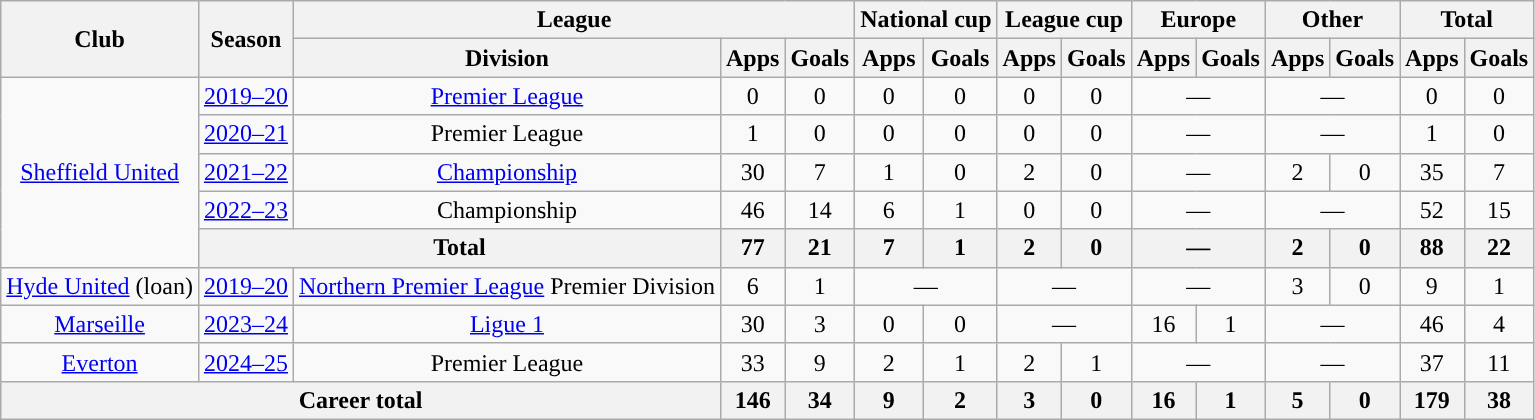<table class="wikitable" style="text-align: center;">
<tr>
<th rowspan="2">Club</th>
<th rowspan="2">Season</th>
<th colspan="3">League</th>
<th colspan="2">National cup</th>
<th colspan="2">League cup</th>
<th colspan="2">Europe</th>
<th colspan="2">Other</th>
<th colspan="2">Total</th>
</tr>
<tr>
<th>Division</th>
<th>Apps</th>
<th>Goals</th>
<th>Apps</th>
<th>Goals</th>
<th>Apps</th>
<th>Goals</th>
<th>Apps</th>
<th>Goals</th>
<th>Apps</th>
<th>Goals</th>
<th>Apps</th>
<th>Goals</th>
</tr>
<tr>
<td rowspan="5"><a href='#'>Sheffield United</a></td>
<td><a href='#'>2019–20</a></td>
<td><a href='#'>Premier League</a></td>
<td>0</td>
<td>0</td>
<td>0</td>
<td>0</td>
<td>0</td>
<td>0</td>
<td colspan="2">—</td>
<td colspan="2">—</td>
<td>0</td>
<td>0</td>
</tr>
<tr>
<td><a href='#'>2020–21</a></td>
<td>Premier League</td>
<td>1</td>
<td>0</td>
<td>0</td>
<td>0</td>
<td>0</td>
<td>0</td>
<td colspan="2">—</td>
<td colspan="2">—</td>
<td>1</td>
<td>0</td>
</tr>
<tr>
<td><a href='#'>2021–22</a></td>
<td><a href='#'>Championship</a></td>
<td>30</td>
<td>7</td>
<td>1</td>
<td>0</td>
<td>2</td>
<td>0</td>
<td colspan="2">—</td>
<td>2</td>
<td>0</td>
<td>35</td>
<td>7</td>
</tr>
<tr>
<td><a href='#'>2022–23</a></td>
<td>Championship</td>
<td>46</td>
<td>14</td>
<td>6</td>
<td>1</td>
<td>0</td>
<td>0</td>
<td colspan="2">—</td>
<td colspan="2">—</td>
<td>52</td>
<td>15</td>
</tr>
<tr>
<th colspan="2">Total</th>
<th>77</th>
<th>21</th>
<th>7</th>
<th>1</th>
<th>2</th>
<th>0</th>
<th colspan="2">—</th>
<th>2</th>
<th>0</th>
<th>88</th>
<th>22</th>
</tr>
<tr>
<td><a href='#'>Hyde United</a> (loan)</td>
<td><a href='#'>2019–20</a></td>
<td><a href='#'>Northern Premier League</a> Premier Division</td>
<td>6</td>
<td>1</td>
<td colspan="2">—</td>
<td colspan="2">—</td>
<td colspan="2">—</td>
<td>3</td>
<td>0</td>
<td>9</td>
<td>1</td>
</tr>
<tr>
<td><a href='#'>Marseille</a></td>
<td><a href='#'>2023–24</a></td>
<td><a href='#'>Ligue 1</a></td>
<td>30</td>
<td>3</td>
<td>0</td>
<td>0</td>
<td colspan="2">—</td>
<td>16</td>
<td>1</td>
<td colspan="2">—</td>
<td>46</td>
<td>4</td>
</tr>
<tr>
<td><a href='#'>Everton</a></td>
<td><a href='#'>2024–25</a></td>
<td>Premier League</td>
<td>33</td>
<td>9</td>
<td>2</td>
<td>1</td>
<td>2</td>
<td>1</td>
<td colspan="2">—</td>
<td colspan="2">—</td>
<td>37</td>
<td>11</td>
</tr>
<tr>
<th colspan="3">Career total</th>
<th>146</th>
<th>34</th>
<th>9</th>
<th>2</th>
<th>3</th>
<th>0</th>
<th>16</th>
<th>1</th>
<th>5</th>
<th>0</th>
<th>179</th>
<th>38</th>
</tr>
</table>
